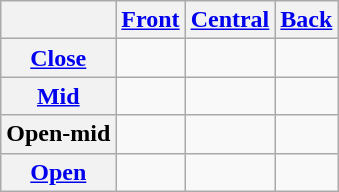<table class="wikitable" style="text-align:center;">
<tr>
<th></th>
<th><a href='#'>Front</a></th>
<th><a href='#'>Central</a></th>
<th><a href='#'>Back</a></th>
</tr>
<tr>
<th><a href='#'>Close</a></th>
<td></td>
<td></td>
<td></td>
</tr>
<tr>
<th><a href='#'>Mid</a></th>
<td></td>
<td></td>
<td></td>
</tr>
<tr>
<th>Open-mid</th>
<td></td>
<td></td>
<td></td>
</tr>
<tr>
<th><a href='#'>Open</a></th>
<td></td>
<td></td>
<td></td>
</tr>
</table>
